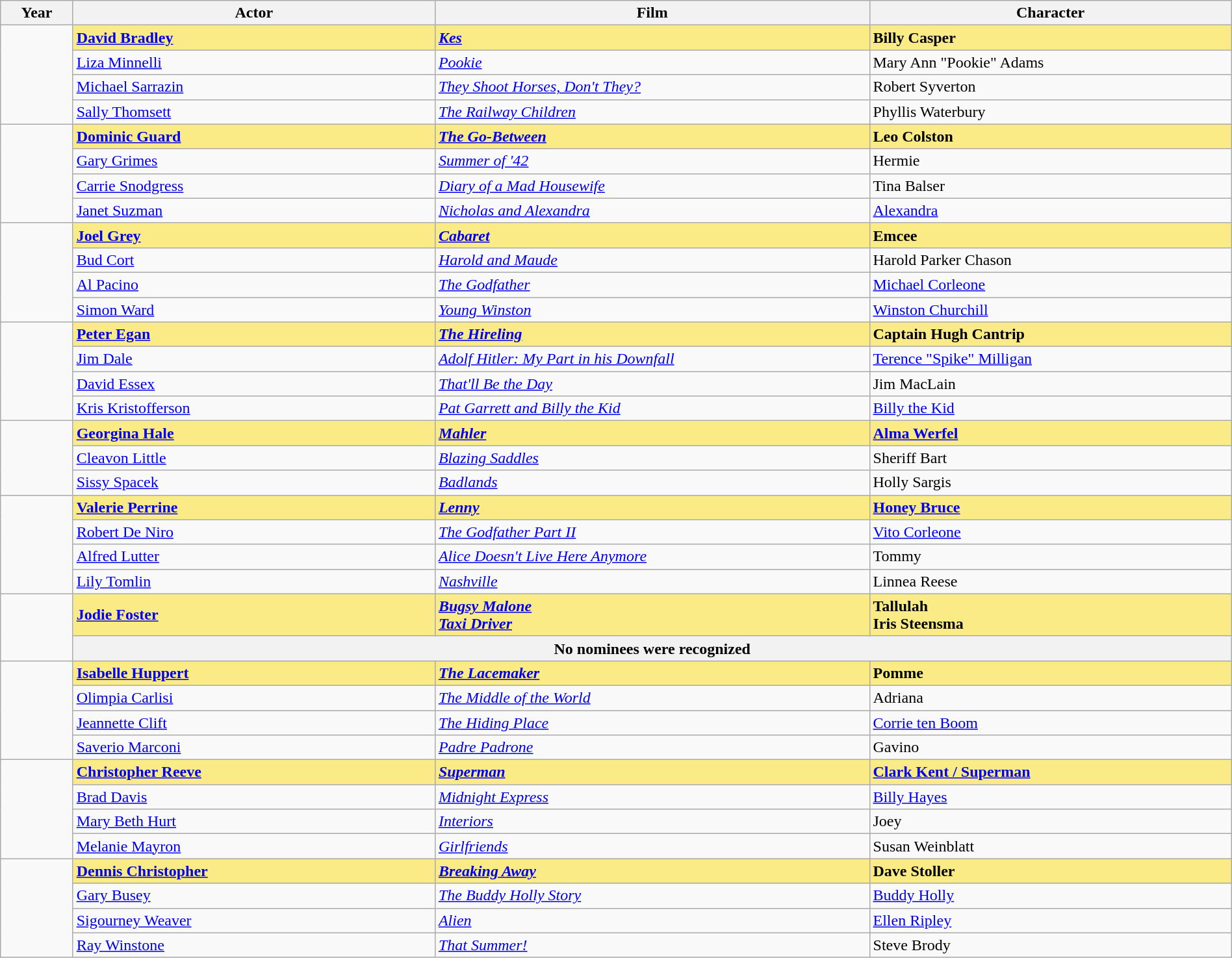<table class="wikitable" style="width:100%;" cellpadding="5">
<tr>
<th style="width:5%;">Year</th>
<th style="width:25%;">Actor</th>
<th style="width:30%;">Film</th>
<th style="width:25%;">Character</th>
</tr>
<tr>
<td rowspan="4"></td>
<td style="background:#FAEB86"><strong><a href='#'>David Bradley</a></strong></td>
<td style="background:#FAEB86"><strong><em><a href='#'>Kes</a></em></strong></td>
<td style="background:#FAEB86"><strong>Billy Casper</strong></td>
</tr>
<tr>
<td><a href='#'>Liza Minnelli</a></td>
<td><em><a href='#'>Pookie</a></em></td>
<td>Mary Ann "Pookie" Adams</td>
</tr>
<tr>
<td><a href='#'>Michael Sarrazin</a></td>
<td><em><a href='#'>They Shoot Horses, Don't They?</a></em></td>
<td>Robert Syverton</td>
</tr>
<tr>
<td><a href='#'>Sally Thomsett</a></td>
<td><em><a href='#'>The Railway Children</a></em></td>
<td>Phyllis Waterbury</td>
</tr>
<tr>
<td rowspan="4"></td>
<td style="background:#FAEB86"><strong><a href='#'>Dominic Guard</a></strong></td>
<td style="background:#FAEB86"><strong><em><a href='#'>The Go-Between</a></em></strong></td>
<td style="background:#FAEB86"><strong>Leo Colston</strong></td>
</tr>
<tr>
<td><a href='#'>Gary Grimes</a></td>
<td><em><a href='#'>Summer of '42</a></em></td>
<td>Hermie</td>
</tr>
<tr>
<td><a href='#'>Carrie Snodgress</a></td>
<td><em><a href='#'>Diary of a Mad Housewife</a></em></td>
<td>Tina Balser</td>
</tr>
<tr>
<td><a href='#'>Janet Suzman</a></td>
<td><em><a href='#'>Nicholas and Alexandra</a></em></td>
<td><a href='#'>Alexandra</a></td>
</tr>
<tr>
<td rowspan="4"></td>
<td style="background:#FAEB86"><strong><a href='#'>Joel Grey</a></strong></td>
<td style="background:#FAEB86"><strong><em><a href='#'>Cabaret</a></em></strong></td>
<td style="background:#FAEB86"><strong>Emcee</strong></td>
</tr>
<tr>
<td><a href='#'>Bud Cort</a></td>
<td><em><a href='#'>Harold and Maude</a></em></td>
<td>Harold Parker Chason</td>
</tr>
<tr>
<td><a href='#'>Al Pacino</a></td>
<td><em><a href='#'>The Godfather</a></em></td>
<td><a href='#'>Michael Corleone</a></td>
</tr>
<tr>
<td><a href='#'>Simon Ward</a></td>
<td><em><a href='#'>Young Winston</a></em></td>
<td><a href='#'>Winston Churchill</a></td>
</tr>
<tr>
<td rowspan="4"></td>
<td style="background:#FAEB86"><strong><a href='#'>Peter Egan</a></strong></td>
<td style="background:#FAEB86"><strong><em><a href='#'>The Hireling</a></em></strong></td>
<td style="background:#FAEB86"><strong>Captain Hugh Cantrip</strong></td>
</tr>
<tr>
<td><a href='#'>Jim Dale</a></td>
<td><em><a href='#'>Adolf Hitler: My Part in his Downfall</a></em></td>
<td><a href='#'>Terence "Spike" Milligan</a></td>
</tr>
<tr>
<td><a href='#'>David Essex</a></td>
<td><em><a href='#'>That'll Be the Day</a></em></td>
<td>Jim MacLain</td>
</tr>
<tr>
<td><a href='#'>Kris Kristofferson</a></td>
<td><em><a href='#'>Pat Garrett and Billy the Kid</a></em></td>
<td><a href='#'>Billy the Kid</a></td>
</tr>
<tr>
<td rowspan="3"></td>
<td style="background:#FAEB86"><strong><a href='#'>Georgina Hale</a></strong></td>
<td style="background:#FAEB86"><strong><em><a href='#'>Mahler</a></em></strong></td>
<td style="background:#FAEB86"><strong><a href='#'>Alma Werfel</a></strong></td>
</tr>
<tr>
<td><a href='#'>Cleavon Little</a></td>
<td><em><a href='#'>Blazing Saddles</a></em></td>
<td>Sheriff Bart</td>
</tr>
<tr>
<td><a href='#'>Sissy Spacek</a></td>
<td><em><a href='#'>Badlands</a></em></td>
<td>Holly Sargis</td>
</tr>
<tr>
<td rowspan="4"></td>
<td style="background:#FAEB86"><strong><a href='#'>Valerie Perrine</a></strong></td>
<td style="background:#FAEB86"><strong><em><a href='#'>Lenny</a></em></strong></td>
<td style="background:#FAEB86"><strong><a href='#'>Honey Bruce</a></strong></td>
</tr>
<tr>
<td><a href='#'>Robert De Niro</a></td>
<td><em><a href='#'>The Godfather Part II</a></em></td>
<td><a href='#'>Vito Corleone</a></td>
</tr>
<tr>
<td><a href='#'>Alfred Lutter</a></td>
<td><em><a href='#'>Alice Doesn't Live Here Anymore</a></em></td>
<td>Tommy</td>
</tr>
<tr>
<td><a href='#'>Lily Tomlin</a></td>
<td><em><a href='#'>Nashville</a></em></td>
<td>Linnea Reese</td>
</tr>
<tr>
<td rowspan="2"></td>
<td style="background:#FAEB86"><strong><a href='#'>Jodie Foster</a> </strong></td>
<td style="background:#FAEB86"><strong><em><a href='#'>Bugsy Malone</a></em></strong> <br> <strong><em><a href='#'>Taxi Driver</a></em></strong></td>
<td style="background:#FAEB86"><strong>Tallulah</strong> <br> <strong>Iris Steensma</strong></td>
</tr>
<tr>
<th colspan="3">No nominees were recognized</th>
</tr>
<tr>
<td rowspan="4"></td>
<td style="background:#FAEB86"><strong><a href='#'>Isabelle Huppert</a></strong></td>
<td style="background:#FAEB86"><strong><em><a href='#'>The Lacemaker</a></em></strong></td>
<td style="background:#FAEB86"><strong>Pomme</strong></td>
</tr>
<tr>
<td><a href='#'>Olimpia Carlisi</a></td>
<td><em><a href='#'>The Middle of the World</a></em></td>
<td>Adriana</td>
</tr>
<tr>
<td><a href='#'>Jeannette Clift</a></td>
<td><em><a href='#'>The Hiding Place</a></em></td>
<td><a href='#'>Corrie ten Boom</a></td>
</tr>
<tr>
<td><a href='#'>Saverio Marconi</a></td>
<td><em><a href='#'>Padre Padrone</a></em></td>
<td>Gavino</td>
</tr>
<tr>
<td rowspan="4"></td>
<td style="background:#FAEB86"><strong><a href='#'>Christopher Reeve</a></strong></td>
<td style="background:#FAEB86"><strong><em><a href='#'>Superman</a></em></strong></td>
<td style="background:#FAEB86"><strong><a href='#'>Clark Kent / Superman</a></strong></td>
</tr>
<tr>
<td><a href='#'>Brad Davis</a></td>
<td><em><a href='#'>Midnight Express</a></em></td>
<td><a href='#'>Billy Hayes</a></td>
</tr>
<tr>
<td><a href='#'>Mary Beth Hurt</a></td>
<td><em><a href='#'>Interiors</a></em></td>
<td>Joey</td>
</tr>
<tr>
<td><a href='#'>Melanie Mayron</a></td>
<td><em><a href='#'>Girlfriends</a></em></td>
<td>Susan Weinblatt</td>
</tr>
<tr>
<td rowspan="4"></td>
<td style="background:#FAEB86"><strong><a href='#'>Dennis Christopher</a></strong></td>
<td style="background:#FAEB86"><strong><em><a href='#'>Breaking Away</a></em></strong></td>
<td style="background:#FAEB86"><strong>Dave Stoller</strong></td>
</tr>
<tr>
<td><a href='#'>Gary Busey</a></td>
<td><em><a href='#'>The Buddy Holly Story</a></em></td>
<td><a href='#'>Buddy Holly</a></td>
</tr>
<tr>
<td><a href='#'>Sigourney Weaver</a></td>
<td><em><a href='#'>Alien</a></em></td>
<td><a href='#'>Ellen Ripley</a></td>
</tr>
<tr>
<td><a href='#'>Ray Winstone</a></td>
<td><em><a href='#'>That Summer!</a></em></td>
<td>Steve Brody</td>
</tr>
</table>
